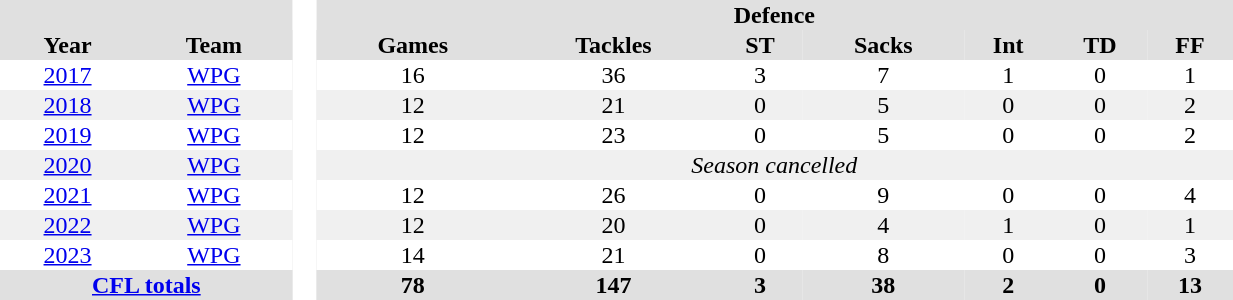<table BORDER="0" CELLPADDING="1" CELLSPACING="0" width="65%" style="text-align:center">
<tr bgcolor="#e0e0e0">
<th colspan="2"></th>
<th rowspan="101" bgcolor="#ffffff"> </th>
<th colspan="7">Defence</th>
</tr>
<tr bgcolor="#e0e0e0">
<th>Year</th>
<th>Team</th>
<th>Games</th>
<th>Tackles</th>
<th>ST</th>
<th>Sacks</th>
<th>Int</th>
<th>TD</th>
<th>FF</th>
</tr>
<tr>
<td><a href='#'>2017</a></td>
<td><a href='#'>WPG</a></td>
<td>16</td>
<td>36</td>
<td>3</td>
<td>7</td>
<td>1</td>
<td>0</td>
<td>1</td>
</tr>
<tr ALIGN="center" bgcolor="#f0f0f0">
<td><a href='#'>2018</a></td>
<td><a href='#'>WPG</a></td>
<td>12</td>
<td>21</td>
<td>0</td>
<td>5</td>
<td>0</td>
<td>0</td>
<td>2</td>
</tr>
<tr ALIGN="center">
<td><a href='#'>2019</a></td>
<td><a href='#'>WPG</a></td>
<td>12</td>
<td>23</td>
<td>0</td>
<td>5</td>
<td>0</td>
<td>0</td>
<td>2</td>
</tr>
<tr ALIGN="center" bgcolor="#f0f0f0">
<td><a href='#'>2020</a></td>
<td><a href='#'>WPG</a></td>
<td colspan="10"><em>Season cancelled</em></td>
</tr>
<tr ALIGN="center">
<td><a href='#'>2021</a></td>
<td><a href='#'>WPG</a></td>
<td>12</td>
<td>26</td>
<td>0</td>
<td>9</td>
<td>0</td>
<td>0</td>
<td>4</td>
</tr>
<tr>
</tr>
<tr ALIGN="center" bgcolor="#f0f0f0">
<td><a href='#'>2022</a></td>
<td><a href='#'>WPG</a></td>
<td>12</td>
<td>20</td>
<td>0</td>
<td>4</td>
<td>1</td>
<td>0</td>
<td>1</td>
</tr>
<tr ALIGN="center">
<td><a href='#'>2023</a></td>
<td><a href='#'>WPG</a></td>
<td>14</td>
<td>21</td>
<td>0</td>
<td>8</td>
<td>0</td>
<td>0</td>
<td>3</td>
</tr>
<tr bgcolor="#e0e0e0">
<th colspan="2"><a href='#'>CFL totals</a></th>
<th>78</th>
<th>147</th>
<th>3</th>
<th>38</th>
<th>2</th>
<th>0</th>
<th>13</th>
</tr>
</table>
